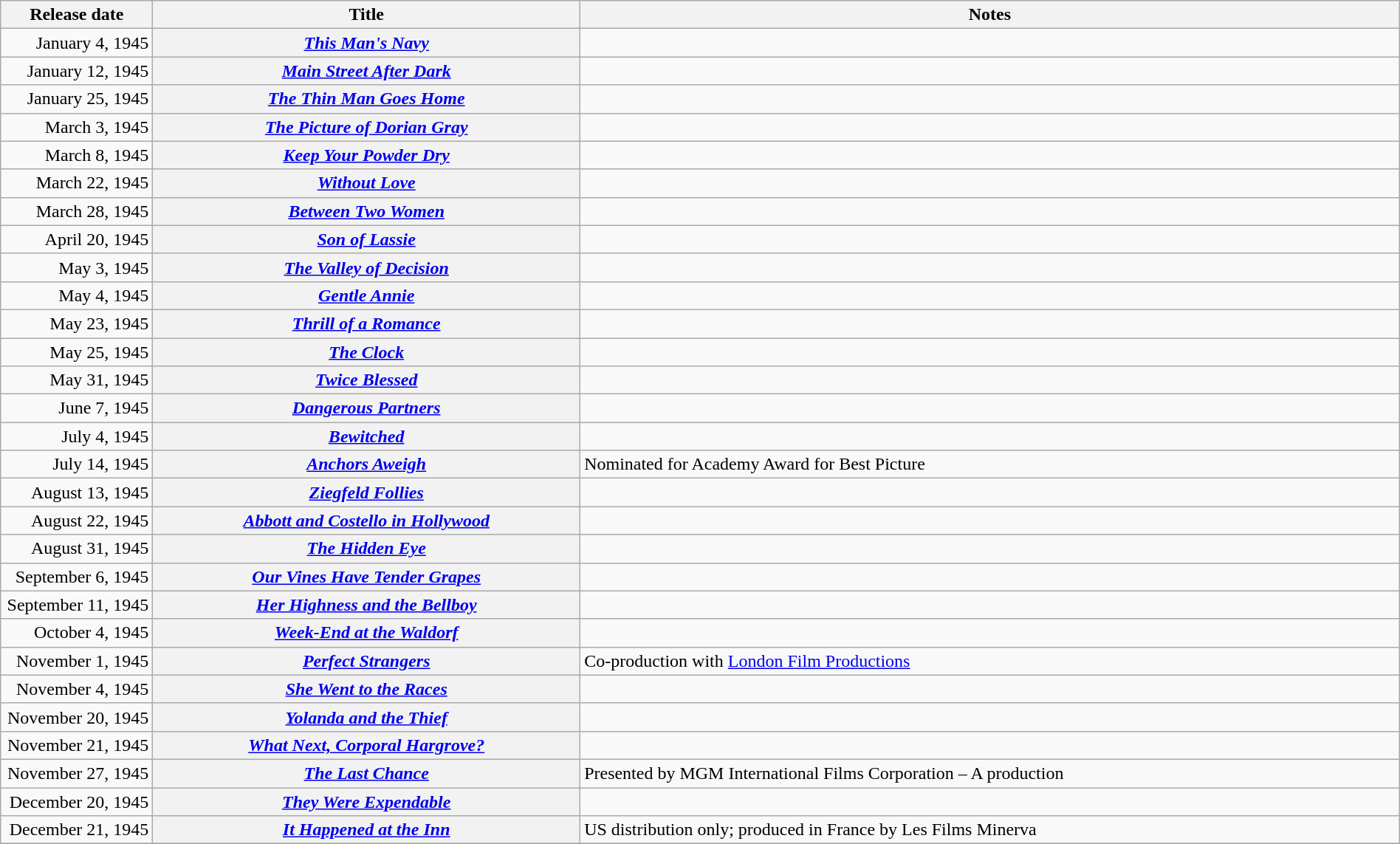<table class="wikitable sortable" style="width:100%;">
<tr>
<th scope="col" style="width:130px;">Release date</th>
<th>Title</th>
<th>Notes</th>
</tr>
<tr>
<td style="text-align:right;">January 4, 1945</td>
<th scope="row"><em><a href='#'>This Man's Navy</a></em></th>
<td></td>
</tr>
<tr>
<td style="text-align:right;">January 12, 1945</td>
<th scope="row"><em><a href='#'>Main Street After Dark</a></em></th>
<td></td>
</tr>
<tr>
<td style="text-align:right;">January 25, 1945</td>
<th scope="row"><em><a href='#'>The Thin Man Goes Home</a></em></th>
<td></td>
</tr>
<tr>
<td style="text-align:right;">March 3, 1945</td>
<th scope="row"><em><a href='#'>The Picture of Dorian Gray</a></em></th>
<td></td>
</tr>
<tr>
<td style="text-align:right;">March 8, 1945</td>
<th scope="row"><em><a href='#'>Keep Your Powder Dry</a></em></th>
<td></td>
</tr>
<tr>
<td style="text-align:right;">March 22, 1945</td>
<th scope="row"><em><a href='#'>Without Love</a></em></th>
<td></td>
</tr>
<tr>
<td style="text-align:right;">March 28, 1945</td>
<th scope="row"><em><a href='#'>Between Two Women</a></em></th>
<td></td>
</tr>
<tr>
<td style="text-align:right;">April 20, 1945</td>
<th scope="row"><em><a href='#'>Son of Lassie</a></em></th>
<td></td>
</tr>
<tr>
<td style="text-align:right;">May 3, 1945</td>
<th scope="row"><em><a href='#'>The Valley of Decision</a></em></th>
<td></td>
</tr>
<tr>
<td style="text-align:right;">May 4, 1945</td>
<th scope="row"><em><a href='#'>Gentle Annie</a></em></th>
<td></td>
</tr>
<tr>
<td style="text-align:right;">May 23, 1945</td>
<th scope="row"><em><a href='#'>Thrill of a Romance</a></em></th>
<td></td>
</tr>
<tr>
<td style="text-align:right;">May 25, 1945</td>
<th scope="row"><em><a href='#'>The Clock</a></em></th>
<td></td>
</tr>
<tr>
<td style="text-align:right;">May 31, 1945</td>
<th scope="row"><em><a href='#'>Twice Blessed</a></em></th>
<td></td>
</tr>
<tr>
<td style="text-align:right;">June 7, 1945</td>
<th scope="row"><em><a href='#'>Dangerous Partners</a></em></th>
<td></td>
</tr>
<tr>
<td style="text-align:right;">July 4, 1945</td>
<th scope="row"><em><a href='#'>Bewitched</a></em></th>
<td></td>
</tr>
<tr>
<td style="text-align:right;">July 14, 1945</td>
<th scope="row"><em><a href='#'>Anchors Aweigh</a></em></th>
<td>Nominated for Academy Award for Best Picture</td>
</tr>
<tr>
<td style="text-align:right;">August 13, 1945</td>
<th scope="row"><em><a href='#'>Ziegfeld Follies</a></em></th>
<td></td>
</tr>
<tr>
<td style="text-align:right;">August 22, 1945</td>
<th scope="row"><em><a href='#'>Abbott and Costello in Hollywood</a></em></th>
<td></td>
</tr>
<tr>
<td style="text-align:right;">August 31, 1945</td>
<th scope="row"><em><a href='#'>The Hidden Eye</a></em></th>
<td></td>
</tr>
<tr>
<td style="text-align:right;">September 6, 1945</td>
<th scope="row"><em><a href='#'>Our Vines Have Tender Grapes</a></em></th>
<td></td>
</tr>
<tr>
<td style="text-align:right;">September 11, 1945</td>
<th scope="row"><em><a href='#'>Her Highness and the Bellboy</a></em></th>
<td></td>
</tr>
<tr>
<td style="text-align:right;">October 4, 1945</td>
<th scope="row"><em><a href='#'>Week-End at the Waldorf</a></em></th>
<td></td>
</tr>
<tr>
<td style="text-align:right;">November 1, 1945</td>
<th scope="row"><em><a href='#'>Perfect Strangers</a></em></th>
<td>Co-production with <a href='#'>London Film Productions</a></td>
</tr>
<tr>
<td style="text-align:right;">November 4, 1945</td>
<th scope="row"><em><a href='#'>She Went to the Races</a></em></th>
<td></td>
</tr>
<tr>
<td style="text-align:right;">November 20, 1945</td>
<th scope="row"><em><a href='#'>Yolanda and the Thief</a></em></th>
<td></td>
</tr>
<tr>
<td style="text-align:right;">November 21, 1945</td>
<th scope="row"><em><a href='#'>What Next, Corporal Hargrove?</a></em></th>
<td></td>
</tr>
<tr>
<td style="text-align:right;">November 27, 1945</td>
<th scope="row"><em><a href='#'>The Last Chance</a></em></th>
<td>Presented by MGM International Films Corporation – A  production</td>
</tr>
<tr>
<td style="text-align:right;">December 20, 1945</td>
<th scope="row"><em><a href='#'>They Were Expendable</a></em></th>
<td></td>
</tr>
<tr>
<td style="text-align:right;">December 21, 1945</td>
<th scope="row"><em><a href='#'>It Happened at the Inn</a></em></th>
<td>US distribution only; produced in France by Les Films Minerva</td>
</tr>
<tr>
</tr>
</table>
